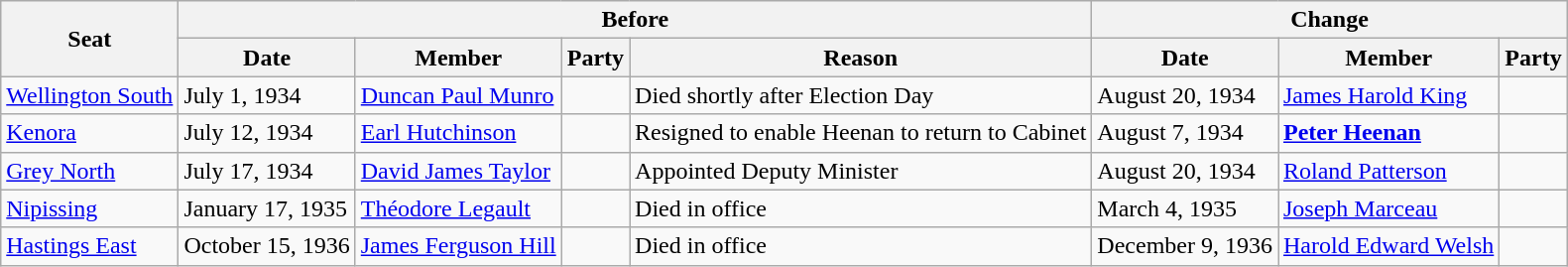<table class="wikitable" style="border: none;">
<tr>
<th rowspan="2">Seat</th>
<th colspan="4">Before</th>
<th colspan="3">Change</th>
</tr>
<tr>
<th>Date</th>
<th>Member</th>
<th>Party</th>
<th>Reason</th>
<th>Date</th>
<th>Member</th>
<th>Party</th>
</tr>
<tr>
<td><a href='#'>Wellington South</a></td>
<td>July 1, 1934</td>
<td><a href='#'>Duncan Paul Munro</a></td>
<td></td>
<td>Died shortly after Election Day</td>
<td>August 20, 1934</td>
<td><a href='#'>James Harold King</a></td>
<td></td>
</tr>
<tr>
<td><a href='#'>Kenora</a></td>
<td>July 12, 1934</td>
<td><a href='#'>Earl Hutchinson</a></td>
<td></td>
<td>Resigned to enable Heenan to return to Cabinet</td>
<td>August 7, 1934</td>
<td><strong><a href='#'>Peter Heenan</a></strong></td>
<td></td>
</tr>
<tr>
<td><a href='#'>Grey North</a></td>
<td>July 17, 1934</td>
<td><a href='#'>David James Taylor</a></td>
<td></td>
<td>Appointed Deputy Minister</td>
<td>August 20, 1934</td>
<td><a href='#'>Roland Patterson</a></td>
<td></td>
</tr>
<tr>
<td><a href='#'>Nipissing</a></td>
<td>January 17, 1935</td>
<td><a href='#'>Théodore Legault</a></td>
<td></td>
<td>Died in office</td>
<td>March 4, 1935</td>
<td><a href='#'>Joseph Marceau</a></td>
<td></td>
</tr>
<tr>
<td><a href='#'>Hastings East</a></td>
<td>October 15, 1936</td>
<td><a href='#'>James Ferguson Hill</a></td>
<td></td>
<td>Died in office</td>
<td>December 9, 1936</td>
<td><a href='#'>Harold Edward Welsh</a></td>
<td></td>
</tr>
</table>
